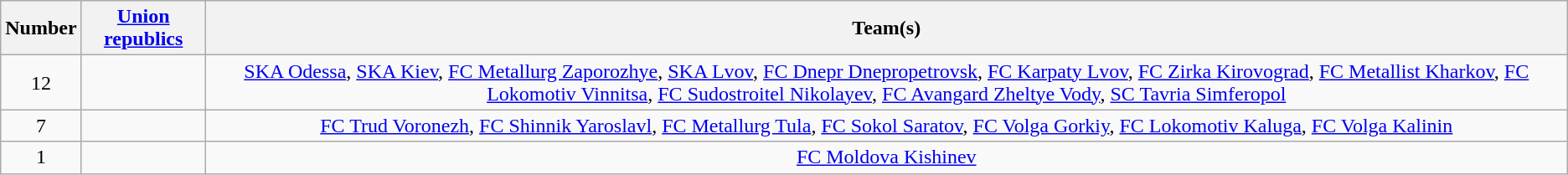<table class="wikitable" style="text-align:center">
<tr>
<th>Number</th>
<th><a href='#'>Union republics</a></th>
<th>Team(s)</th>
</tr>
<tr>
<td rowspan="1">12</td>
<td align="left"></td>
<td><a href='#'>SKA Odessa</a>, <a href='#'>SKA Kiev</a>, <a href='#'>FC Metallurg Zaporozhye</a>, <a href='#'>SKA Lvov</a>, <a href='#'>FC Dnepr Dnepropetrovsk</a>, <a href='#'>FC Karpaty Lvov</a>, <a href='#'>FC Zirka Kirovograd</a>, <a href='#'>FC Metallist Kharkov</a>, <a href='#'>FC Lokomotiv Vinnitsa</a>, <a href='#'>FC Sudostroitel Nikolayev</a>, <a href='#'>FC Avangard Zheltye Vody</a>, <a href='#'>SC Tavria Simferopol</a></td>
</tr>
<tr>
<td rowspan="1">7</td>
<td align="left"></td>
<td><a href='#'>FC Trud Voronezh</a>, <a href='#'>FC Shinnik Yaroslavl</a>, <a href='#'>FC Metallurg Tula</a>, <a href='#'>FC Sokol Saratov</a>, <a href='#'>FC Volga Gorkiy</a>, <a href='#'>FC Lokomotiv Kaluga</a>, <a href='#'>FC Volga Kalinin</a></td>
</tr>
<tr>
<td rowspan="1">1</td>
<td align="left"></td>
<td><a href='#'>FC Moldova Kishinev</a></td>
</tr>
</table>
